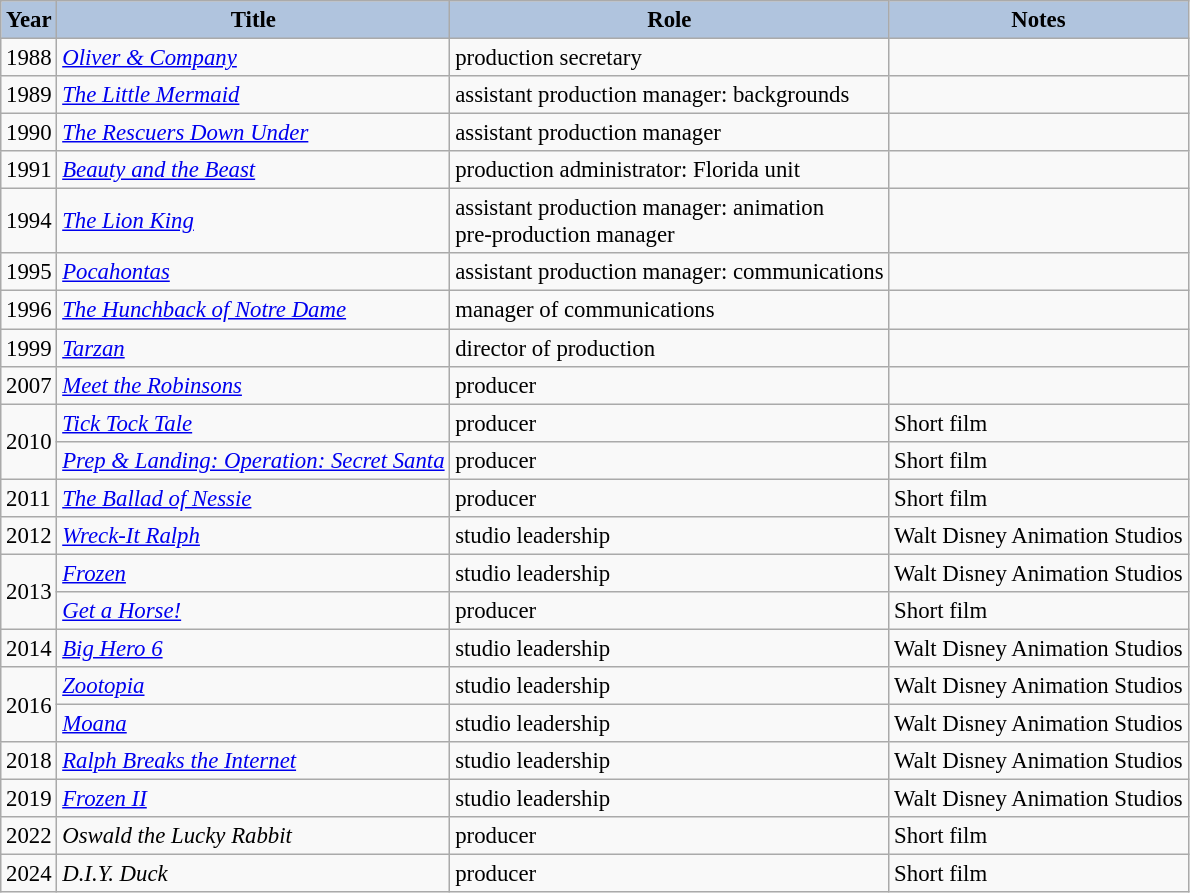<table class="wikitable" style="font-size:95%;">
<tr>
<th style="background:#B0C4DE;">Year</th>
<th style="background:#B0C4DE;">Title</th>
<th style="background:#B0C4DE;">Role</th>
<th style="background:#B0C4DE;">Notes</th>
</tr>
<tr>
<td>1988</td>
<td><em><a href='#'>Oliver & Company</a></em></td>
<td>production secretary</td>
<td></td>
</tr>
<tr>
<td>1989</td>
<td><em><a href='#'>The Little Mermaid</a></em></td>
<td>assistant production manager: backgrounds</td>
<td></td>
</tr>
<tr>
<td>1990</td>
<td><em><a href='#'>The Rescuers Down Under</a></em></td>
<td>assistant production manager</td>
<td></td>
</tr>
<tr>
<td>1991</td>
<td><em><a href='#'>Beauty and the Beast</a></em></td>
<td>production administrator: Florida unit</td>
<td></td>
</tr>
<tr>
<td>1994</td>
<td><em><a href='#'>The Lion King</a></em></td>
<td>assistant production manager: animation<br>pre-production manager</td>
<td></td>
</tr>
<tr>
<td>1995</td>
<td><em><a href='#'>Pocahontas</a></em></td>
<td>assistant production manager: communications</td>
<td></td>
</tr>
<tr>
<td>1996</td>
<td><em><a href='#'>The Hunchback of Notre Dame</a></em></td>
<td>manager of communications</td>
<td></td>
</tr>
<tr>
<td>1999</td>
<td><em><a href='#'>Tarzan</a></em></td>
<td>director of production</td>
<td></td>
</tr>
<tr>
<td>2007</td>
<td><em><a href='#'>Meet the Robinsons</a></em></td>
<td>producer</td>
<td></td>
</tr>
<tr>
<td rowspan="2">2010</td>
<td><em><a href='#'>Tick Tock Tale</a></em></td>
<td>producer</td>
<td>Short film</td>
</tr>
<tr>
<td><em><a href='#'>Prep & Landing: Operation: Secret Santa</a></em></td>
<td>producer</td>
<td>Short film</td>
</tr>
<tr>
<td>2011</td>
<td><em><a href='#'>The Ballad of Nessie</a></em></td>
<td>producer</td>
<td>Short film</td>
</tr>
<tr>
<td>2012</td>
<td><em><a href='#'>Wreck-It Ralph</a></em></td>
<td>studio leadership</td>
<td>Walt Disney Animation Studios</td>
</tr>
<tr>
<td rowspan="2">2013</td>
<td><em><a href='#'>Frozen</a></em></td>
<td>studio leadership</td>
<td>Walt Disney Animation Studios</td>
</tr>
<tr>
<td><em><a href='#'>Get a Horse!</a></em></td>
<td>producer</td>
<td>Short film</td>
</tr>
<tr>
<td>2014</td>
<td><em><a href='#'>Big Hero 6</a></em></td>
<td>studio leadership</td>
<td>Walt Disney Animation Studios</td>
</tr>
<tr>
<td rowspan="2">2016</td>
<td><em><a href='#'>Zootopia</a></em></td>
<td>studio leadership</td>
<td>Walt Disney Animation Studios</td>
</tr>
<tr>
<td><em><a href='#'>Moana</a></em></td>
<td>studio leadership</td>
<td>Walt Disney Animation Studios</td>
</tr>
<tr>
<td>2018</td>
<td><em><a href='#'>Ralph Breaks the Internet</a></em></td>
<td>studio leadership</td>
<td>Walt Disney Animation Studios</td>
</tr>
<tr>
<td>2019</td>
<td><em><a href='#'>Frozen II</a></em></td>
<td>studio leadership</td>
<td>Walt Disney Animation Studios</td>
</tr>
<tr>
<td>2022</td>
<td><em>Oswald the Lucky Rabbit</em></td>
<td>producer</td>
<td>Short film</td>
</tr>
<tr>
<td>2024</td>
<td><em>D.I.Y. Duck</em></td>
<td>producer</td>
<td>Short film</td>
</tr>
</table>
